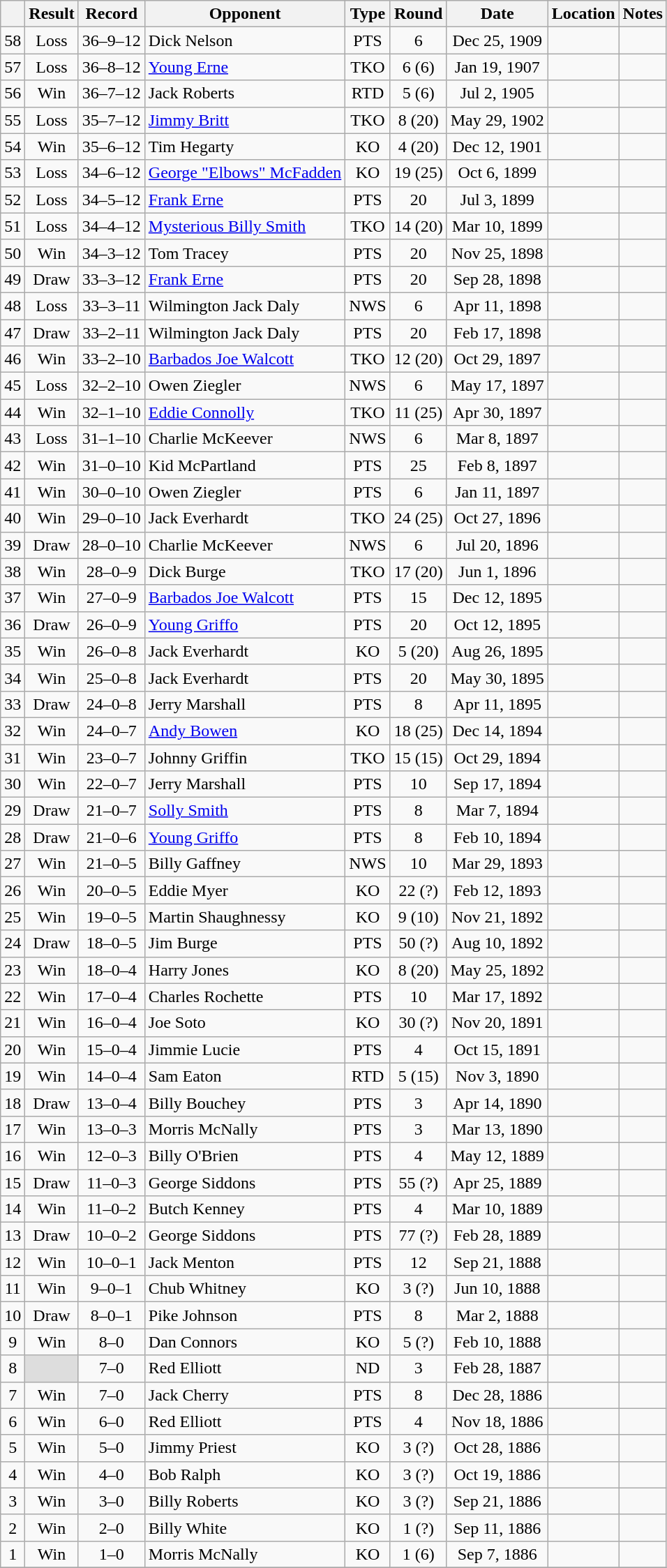<table class="wikitable mw-collapsible" style="text-align:center">
<tr>
<th></th>
<th>Result</th>
<th>Record</th>
<th>Opponent</th>
<th>Type</th>
<th>Round</th>
<th>Date</th>
<th>Location</th>
<th>Notes</th>
</tr>
<tr>
<td>58</td>
<td>Loss</td>
<td>36–9–12 </td>
<td style="text-align:left;">Dick Nelson</td>
<td>PTS</td>
<td>6</td>
<td>Dec 25, 1909</td>
<td style="text-align:left;"></td>
<td></td>
</tr>
<tr>
<td>57</td>
<td>Loss</td>
<td>36–8–12 </td>
<td style="text-align:left;"><a href='#'>Young Erne</a></td>
<td>TKO</td>
<td>6 (6)</td>
<td>Jan 19, 1907</td>
<td style="text-align:left;"></td>
<td></td>
</tr>
<tr>
<td>56</td>
<td>Win</td>
<td>36–7–12 </td>
<td style="text-align:left;">Jack Roberts</td>
<td>RTD</td>
<td>5 (6)</td>
<td>Jul 2, 1905</td>
<td style="text-align:left;"></td>
<td></td>
</tr>
<tr>
<td>55</td>
<td>Loss</td>
<td>35–7–12 </td>
<td style="text-align:left;"><a href='#'>Jimmy Britt</a></td>
<td>TKO</td>
<td>8 (20)</td>
<td>May 29, 1902</td>
<td style="text-align:left;"></td>
<td></td>
</tr>
<tr>
<td>54</td>
<td>Win</td>
<td>35–6–12 </td>
<td style="text-align:left;">Tim Hegarty</td>
<td>KO</td>
<td>4 (20)</td>
<td>Dec 12, 1901</td>
<td style="text-align:left;"></td>
<td></td>
</tr>
<tr>
<td>53</td>
<td>Loss</td>
<td>34–6–12 </td>
<td style="text-align:left;"><a href='#'>George "Elbows" McFadden</a></td>
<td>KO</td>
<td>19 (25)</td>
<td>Oct 6, 1899</td>
<td style="text-align:left;"></td>
<td></td>
</tr>
<tr>
<td>52</td>
<td>Loss</td>
<td>34–5–12 </td>
<td style="text-align:left;"><a href='#'>Frank Erne</a></td>
<td>PTS</td>
<td>20</td>
<td>Jul 3, 1899</td>
<td style="text-align:left;"></td>
<td style="text-align:left;"></td>
</tr>
<tr>
<td>51</td>
<td>Loss</td>
<td>34–4–12 </td>
<td style="text-align:left;"><a href='#'>Mysterious Billy Smith</a></td>
<td>TKO</td>
<td>14 (20)</td>
<td>Mar 10, 1899</td>
<td style="text-align:left;"></td>
<td style="text-align:left;"></td>
</tr>
<tr>
<td>50</td>
<td>Win</td>
<td>34–3–12 </td>
<td style="text-align:left;">Tom Tracey</td>
<td>PTS</td>
<td>20</td>
<td>Nov 25, 1898</td>
<td style="text-align:left;"></td>
<td></td>
</tr>
<tr>
<td>49</td>
<td>Draw</td>
<td>33–3–12 </td>
<td style="text-align:left;"><a href='#'>Frank Erne</a></td>
<td>PTS</td>
<td>20</td>
<td>Sep 28, 1898</td>
<td style="text-align:left;"></td>
<td style="text-align:left;"></td>
</tr>
<tr>
<td>48</td>
<td>Loss</td>
<td>33–3–11 </td>
<td style="text-align:left;">Wilmington Jack Daly</td>
<td>NWS</td>
<td>6</td>
<td>Apr 11, 1898</td>
<td style="text-align:left;"></td>
<td></td>
</tr>
<tr>
<td>47</td>
<td>Draw</td>
<td>33–2–11 </td>
<td style="text-align:left;">Wilmington Jack Daly</td>
<td>PTS</td>
<td>20</td>
<td>Feb 17, 1898</td>
<td style="text-align:left;"></td>
<td style="text-align:left;"></td>
</tr>
<tr>
<td>46</td>
<td>Win</td>
<td>33–2–10 </td>
<td style="text-align:left;"><a href='#'>Barbados Joe Walcott</a></td>
<td>TKO</td>
<td>12 (20)</td>
<td>Oct 29, 1897</td>
<td style="text-align:left;"></td>
<td style="text-align:left;"></td>
</tr>
<tr>
<td>45</td>
<td>Loss</td>
<td>32–2–10 </td>
<td style="text-align:left;">Owen Ziegler</td>
<td>NWS</td>
<td>6</td>
<td>May 17, 1897</td>
<td style="text-align:left;"></td>
<td></td>
</tr>
<tr>
<td>44</td>
<td>Win</td>
<td>32–1–10 </td>
<td style="text-align:left;"><a href='#'>Eddie Connolly</a></td>
<td>TKO</td>
<td>11 (25)</td>
<td>Apr 30, 1897</td>
<td style="text-align:left;"></td>
<td style="text-align:left;"></td>
</tr>
<tr>
<td>43</td>
<td>Loss</td>
<td>31–1–10 </td>
<td style="text-align:left;">Charlie McKeever</td>
<td>NWS</td>
<td>6</td>
<td>Mar 8, 1897</td>
<td style="text-align:left;"></td>
<td></td>
</tr>
<tr>
<td>42</td>
<td>Win</td>
<td>31–0–10 </td>
<td style="text-align:left;">Kid McPartland</td>
<td>PTS</td>
<td>25</td>
<td>Feb 8, 1897</td>
<td style="text-align:left;"></td>
<td style="text-align:left;"></td>
</tr>
<tr>
<td>41</td>
<td>Win</td>
<td>30–0–10 </td>
<td style="text-align:left;">Owen Ziegler</td>
<td>PTS</td>
<td>6</td>
<td>Jan 11, 1897</td>
<td style="text-align:left;"></td>
<td></td>
</tr>
<tr>
<td>40</td>
<td>Win</td>
<td>29–0–10 </td>
<td style="text-align:left;">Jack Everhardt</td>
<td>TKO</td>
<td>24 (25)</td>
<td>Oct 27, 1896</td>
<td style="text-align:left;"></td>
<td style="text-align:left;"></td>
</tr>
<tr>
<td>39</td>
<td>Draw</td>
<td>28–0–10 </td>
<td style="text-align:left;">Charlie McKeever</td>
<td>NWS</td>
<td>6</td>
<td>Jul 20, 1896</td>
<td style="text-align:left;"></td>
<td></td>
</tr>
<tr>
<td>38</td>
<td>Win</td>
<td>28–0–9 </td>
<td style="text-align:left;">Dick Burge</td>
<td>TKO</td>
<td>17 (20)</td>
<td>Jun 1, 1896</td>
<td style="text-align:left;"></td>
<td style="text-align:left;"></td>
</tr>
<tr>
<td>37</td>
<td>Win</td>
<td>27–0–9 </td>
<td style="text-align:left;"><a href='#'>Barbados Joe Walcott</a></td>
<td>PTS</td>
<td>15</td>
<td>Dec 12, 1895</td>
<td style="text-align:left;"></td>
<td style="text-align:left;"></td>
</tr>
<tr>
<td>36</td>
<td>Draw</td>
<td>26–0–9 </td>
<td style="text-align:left;"><a href='#'>Young Griffo</a></td>
<td>PTS</td>
<td>20</td>
<td>Oct 12, 1895</td>
<td style="text-align:left;"></td>
<td style="text-align:left;"></td>
</tr>
<tr>
<td>35</td>
<td>Win</td>
<td>26–0–8 </td>
<td style="text-align:left;">Jack Everhardt</td>
<td>KO</td>
<td>5 (20)</td>
<td>Aug 26, 1895</td>
<td style="text-align:left;"></td>
<td style="text-align:left;"></td>
</tr>
<tr>
<td>34</td>
<td>Win</td>
<td>25–0–8 </td>
<td style="text-align:left;">Jack Everhardt</td>
<td>PTS</td>
<td>20</td>
<td>May 30, 1895</td>
<td style="text-align:left;"></td>
<td style="text-align:left;"></td>
</tr>
<tr>
<td>33</td>
<td>Draw</td>
<td>24–0–8 </td>
<td style="text-align:left;">Jerry Marshall</td>
<td>PTS</td>
<td>8</td>
<td>Apr 11, 1895</td>
<td style="text-align:left;"></td>
<td style="text-align:left;"></td>
</tr>
<tr>
<td>32</td>
<td>Win</td>
<td>24–0–7 </td>
<td style="text-align:left;"><a href='#'>Andy Bowen</a></td>
<td>KO</td>
<td>18 (25)</td>
<td>Dec 14, 1894</td>
<td style="text-align:left;"></td>
<td style="text-align:left;"></td>
</tr>
<tr>
<td>31</td>
<td>Win</td>
<td>23–0–7 </td>
<td style="text-align:left;">Johnny Griffin</td>
<td>TKO</td>
<td>15 (15)</td>
<td>Oct 29, 1894</td>
<td style="text-align:left;"></td>
<td></td>
</tr>
<tr>
<td>30</td>
<td>Win</td>
<td>22–0–7 </td>
<td style="text-align:left;">Jerry Marshall</td>
<td>PTS</td>
<td>10</td>
<td>Sep 17, 1894</td>
<td style="text-align:left;"></td>
<td></td>
</tr>
<tr>
<td>29</td>
<td>Draw</td>
<td>21–0–7 </td>
<td style="text-align:left;"><a href='#'>Solly Smith</a></td>
<td>PTS</td>
<td>8</td>
<td>Mar 7, 1894</td>
<td style="text-align:left;"></td>
<td style="text-align:left;"></td>
</tr>
<tr>
<td>28</td>
<td>Draw</td>
<td>21–0–6 </td>
<td style="text-align:left;"><a href='#'>Young Griffo</a></td>
<td>PTS</td>
<td>8</td>
<td>Feb 10, 1894</td>
<td style="text-align:left;"></td>
<td></td>
</tr>
<tr>
<td>27</td>
<td>Win</td>
<td>21–0–5 </td>
<td style="text-align:left;">Billy Gaffney</td>
<td>NWS</td>
<td>10</td>
<td>Mar 29, 1893</td>
<td style="text-align:left;"></td>
<td></td>
</tr>
<tr>
<td>26</td>
<td>Win</td>
<td>20–0–5 </td>
<td style="text-align:left;">Eddie Myer</td>
<td>KO</td>
<td>22 (?)</td>
<td>Feb 12, 1893</td>
<td style="text-align:left;"></td>
<td></td>
</tr>
<tr>
<td>25</td>
<td>Win</td>
<td>19–0–5 </td>
<td style="text-align:left;">Martin Shaughnessy</td>
<td>KO</td>
<td>9 (10)</td>
<td>Nov 21, 1892</td>
<td style="text-align:left;"></td>
<td></td>
</tr>
<tr>
<td>24</td>
<td>Draw</td>
<td>18–0–5 </td>
<td style="text-align:left;">Jim Burge</td>
<td>PTS</td>
<td>50 (?)</td>
<td>Aug 10, 1892</td>
<td style="text-align:left;"></td>
<td></td>
</tr>
<tr>
<td>23</td>
<td>Win</td>
<td>18–0–4 </td>
<td style="text-align:left;">Harry Jones</td>
<td>KO</td>
<td>8 (20)</td>
<td>May 25, 1892</td>
<td style="text-align:left;"></td>
<td></td>
</tr>
<tr>
<td>22</td>
<td>Win</td>
<td>17–0–4 </td>
<td style="text-align:left;">Charles Rochette</td>
<td>PTS</td>
<td>10</td>
<td>Mar 17, 1892</td>
<td style="text-align:left;"></td>
<td></td>
</tr>
<tr>
<td>21</td>
<td>Win</td>
<td>16–0–4 </td>
<td style="text-align:left;">Joe Soto</td>
<td>KO</td>
<td>30 (?)</td>
<td>Nov 20, 1891</td>
<td style="text-align:left;"></td>
<td></td>
</tr>
<tr>
<td>20</td>
<td>Win</td>
<td>15–0–4 </td>
<td style="text-align:left;">Jimmie Lucie</td>
<td>PTS</td>
<td>4</td>
<td>Oct 15, 1891</td>
<td style="text-align:left;"></td>
<td></td>
</tr>
<tr>
<td>19</td>
<td>Win</td>
<td>14–0–4 </td>
<td style="text-align:left;">Sam Eaton</td>
<td>RTD</td>
<td>5 (15)</td>
<td>Nov 3, 1890</td>
<td style="text-align:left;"></td>
<td></td>
</tr>
<tr>
<td>18</td>
<td>Draw</td>
<td>13–0–4 </td>
<td style="text-align:left;">Billy Bouchey</td>
<td>PTS</td>
<td>3</td>
<td>Apr 14, 1890</td>
<td style="text-align:left;"></td>
<td></td>
</tr>
<tr>
<td>17</td>
<td>Win</td>
<td>13–0–3 </td>
<td style="text-align:left;">Morris McNally</td>
<td>PTS</td>
<td>3</td>
<td>Mar 13, 1890</td>
<td style="text-align:left;"></td>
<td></td>
</tr>
<tr>
<td>16</td>
<td>Win</td>
<td>12–0–3 </td>
<td style="text-align:left;">Billy O'Brien</td>
<td>PTS</td>
<td>4</td>
<td>May 12, 1889</td>
<td style="text-align:left;"></td>
<td></td>
</tr>
<tr>
<td>15</td>
<td>Draw</td>
<td>11–0–3 </td>
<td style="text-align:left;">George Siddons</td>
<td>PTS</td>
<td>55 (?)</td>
<td>Apr 25, 1889</td>
<td style="text-align:left;"></td>
<td></td>
</tr>
<tr>
<td>14</td>
<td>Win</td>
<td>11–0–2 </td>
<td style="text-align:left;">Butch Kenney</td>
<td>PTS</td>
<td>4</td>
<td>Mar 10, 1889</td>
<td style="text-align:left;"></td>
<td></td>
</tr>
<tr>
<td>13</td>
<td>Draw</td>
<td>10–0–2 </td>
<td style="text-align:left;">George Siddons</td>
<td>PTS</td>
<td>77 (?)</td>
<td>Feb 28, 1889</td>
<td style="text-align:left;"></td>
<td></td>
</tr>
<tr>
<td>12</td>
<td>Win</td>
<td>10–0–1 </td>
<td style="text-align:left;">Jack Menton</td>
<td>PTS</td>
<td>12</td>
<td>Sep 21, 1888</td>
<td style="text-align:left;"></td>
<td></td>
</tr>
<tr>
<td>11</td>
<td>Win</td>
<td>9–0–1 </td>
<td style="text-align:left;">Chub Whitney</td>
<td>KO</td>
<td>3 (?)</td>
<td>Jun 10, 1888</td>
<td style="text-align:left;"></td>
<td></td>
</tr>
<tr>
<td>10</td>
<td>Draw</td>
<td>8–0–1 </td>
<td style="text-align:left;">Pike Johnson</td>
<td>PTS</td>
<td>8</td>
<td>Mar 2, 1888</td>
<td style="text-align:left;"></td>
<td></td>
</tr>
<tr>
<td>9</td>
<td>Win</td>
<td>8–0 </td>
<td style="text-align:left;">Dan Connors</td>
<td>KO</td>
<td>5 (?)</td>
<td>Feb 10, 1888</td>
<td style="text-align:left;"></td>
<td></td>
</tr>
<tr>
<td>8</td>
<td style="background:#DDD"></td>
<td>7–0 </td>
<td style="text-align:left;">Red Elliott</td>
<td>ND</td>
<td>3</td>
<td>Feb 28, 1887</td>
<td style="text-align:left;"></td>
<td></td>
</tr>
<tr>
<td>7</td>
<td>Win</td>
<td>7–0</td>
<td style="text-align:left;">Jack Cherry</td>
<td>PTS</td>
<td>8</td>
<td>Dec 28, 1886</td>
<td style="text-align:left;"></td>
<td></td>
</tr>
<tr>
<td>6</td>
<td>Win</td>
<td>6–0</td>
<td style="text-align:left;">Red Elliott</td>
<td>PTS</td>
<td>4</td>
<td>Nov 18, 1886</td>
<td style="text-align:left;"></td>
<td></td>
</tr>
<tr>
<td>5</td>
<td>Win</td>
<td>5–0</td>
<td style="text-align:left;">Jimmy Priest</td>
<td>KO</td>
<td>3 (?)</td>
<td>Oct 28, 1886</td>
<td style="text-align:left;"></td>
<td></td>
</tr>
<tr>
<td>4</td>
<td>Win</td>
<td>4–0</td>
<td style="text-align:left;">Bob Ralph</td>
<td>KO</td>
<td>3 (?)</td>
<td>Oct 19, 1886</td>
<td style="text-align:left;"></td>
<td></td>
</tr>
<tr>
<td>3</td>
<td>Win</td>
<td>3–0</td>
<td style="text-align:left;">Billy Roberts</td>
<td>KO</td>
<td>3 (?)</td>
<td>Sep 21, 1886</td>
<td style="text-align:left;"></td>
<td></td>
</tr>
<tr>
<td>2</td>
<td>Win</td>
<td>2–0</td>
<td style="text-align:left;">Billy White</td>
<td>KO</td>
<td>1 (?)</td>
<td>Sep 11, 1886</td>
<td style="text-align:left;"></td>
<td></td>
</tr>
<tr>
<td>1</td>
<td>Win</td>
<td>1–0</td>
<td style="text-align:left;">Morris McNally</td>
<td>KO</td>
<td>1 (6)</td>
<td>Sep 7, 1886</td>
<td style="text-align:left;"></td>
<td></td>
</tr>
<tr>
</tr>
</table>
